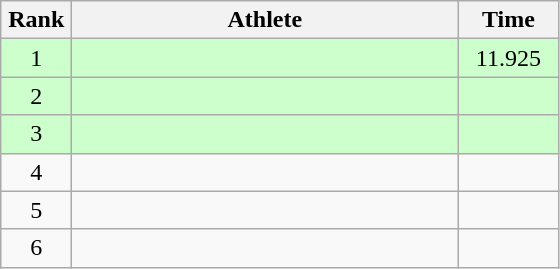<table class=wikitable style="text-align:center">
<tr>
<th width=40>Rank</th>
<th width=250>Athlete</th>
<th width=60>Time</th>
</tr>
<tr bgcolor="ccffcc">
<td>1</td>
<td align=left></td>
<td>11.925</td>
</tr>
<tr bgcolor="ccffcc">
<td>2</td>
<td align=left></td>
<td></td>
</tr>
<tr bgcolor="ccffcc">
<td>3</td>
<td align=left></td>
<td></td>
</tr>
<tr>
<td>4</td>
<td align=left></td>
<td></td>
</tr>
<tr>
<td>5</td>
<td align=left></td>
<td></td>
</tr>
<tr>
<td>6</td>
<td align=left></td>
<td></td>
</tr>
</table>
